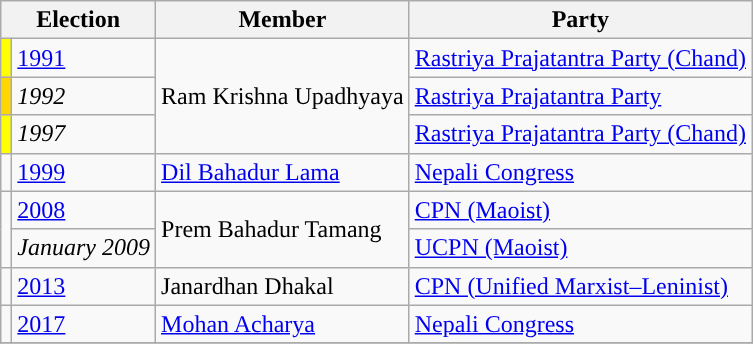<table class="wikitable">
<tr>
<th colspan="2">Election</th>
<th>Member</th>
<th>Party</th>
</tr>
<tr>
<td style="background-color:yellow"></td>
<td><a href='#'>1991</a></td>
<td rowspan="3">Ram Krishna Upadhyaya</td>
<td><a href='#'>Rastriya Prajatantra Party (Chand)</a></td>
</tr>
<tr>
<td style="background-color:gold"></td>
<td><em>1992</em></td>
<td><a href='#'>Rastriya Prajatantra Party</a></td>
</tr>
<tr>
<td style="background-color:yellow"></td>
<td><em>1997</em></td>
<td><a href='#'>Rastriya Prajatantra Party (Chand)</a></td>
</tr>
<tr>
<td style="background-color:"></td>
<td><a href='#'>1999</a></td>
<td><a href='#'>Dil Bahadur Lama</a></td>
<td><a href='#'>Nepali Congress</a></td>
</tr>
<tr>
<td rowspan="2" style="background-color:"></td>
<td><a href='#'>2008</a></td>
<td rowspan="2">Prem Bahadur Tamang</td>
<td><a href='#'>CPN (Maoist)</a></td>
</tr>
<tr>
<td><em>January 2009</em></td>
<td><a href='#'>UCPN (Maoist)</a></td>
</tr>
<tr>
<td style="background-color:"></td>
<td><a href='#'>2013</a></td>
<td>Janardhan Dhakal</td>
<td><a href='#'>CPN (Unified Marxist–Leninist)</a></td>
</tr>
<tr>
<td style="background-color:"></td>
<td><a href='#'>2017</a></td>
<td><a href='#'>Mohan Acharya</a></td>
<td><a href='#'>Nepali Congress</a></td>
</tr>
<tr>
</tr>
</table>
